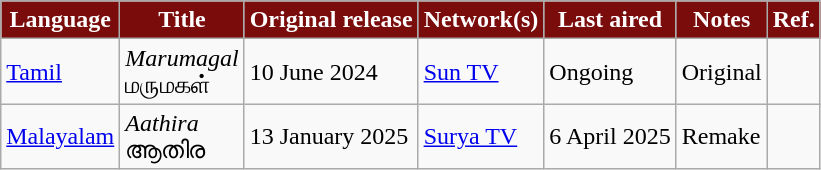<table class="wikitable" style="margin-right: 0;">
<tr style="color:black">
<th style="background:#7b0c0c;color:white">Language</th>
<th style="background:#7b0c0c;color:white">Title</th>
<th style="background:#7b0c0c;color:white">Original release</th>
<th style="background:#7b0c0c;color:white">Network(s)</th>
<th style="background:#7b0c0c;color:white">Last aired</th>
<th style="background:#7b0c0c;color:white">Notes</th>
<th style="background:#7b0c0c;color:white">Ref.</th>
</tr>
<tr>
<td><a href='#'>Tamil</a></td>
<td><em>Marumagal</em> <br> மருமகள்</td>
<td>10 June 2024</td>
<td><a href='#'>Sun TV</a></td>
<td>Ongoing</td>
<td>Original</td>
<td></td>
</tr>
<tr>
<td><a href='#'>Malayalam</a></td>
<td><em>Aathira</em> <br> ആതിര</td>
<td>13 January 2025</td>
<td><a href='#'>Surya TV</a></td>
<td>6 April 2025</td>
<td>Remake</td>
<td></td>
</tr>
</table>
